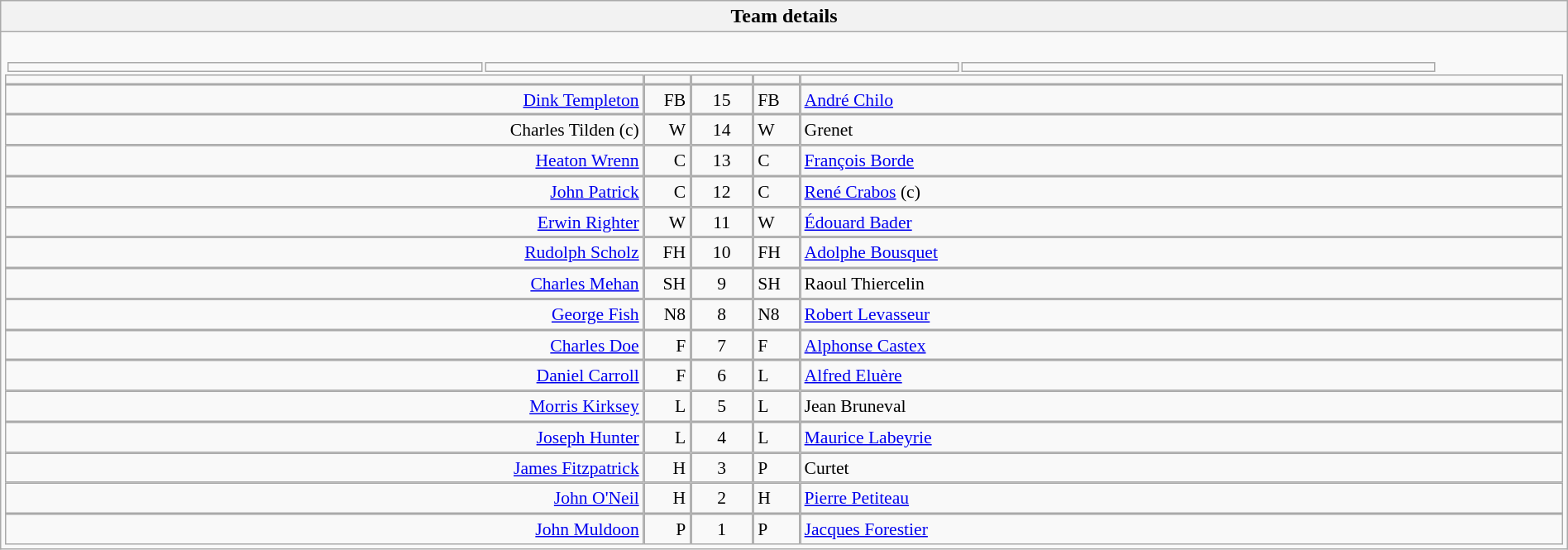<table style="width:100%" class="wikitable collapsible collapsed">
<tr>
<th>Team details</th>
</tr>
<tr>
<td><br><table width=92% |>
<tr>
<td></td>
<td></td>
<td></td>
</tr>
</table>
<table width="100%" style="font-size: 90%; " cellspacing="0" cellpadding="0" align=center>
<tr>
<td width=41%; text-align=right></td>
<td width=3%; text-align:right></td>
<td width=4%; text-align:center></td>
<td width=3%; text-align:left></td>
<td width=49%; text-align:left></td>
</tr>
<tr>
<td align=right><a href='#'>Dink Templeton</a></td>
<td align=right>FB</td>
<td align=center>15</td>
<td>FB</td>
<td><a href='#'>André Chilo</a></td>
</tr>
<tr>
<td align=right>Charles Tilden (c)</td>
<td align=right>W</td>
<td align=center>14</td>
<td>W</td>
<td>Grenet</td>
</tr>
<tr>
<td align=right><a href='#'>Heaton Wrenn</a></td>
<td align=right>C</td>
<td align=center>13</td>
<td>C</td>
<td><a href='#'>François Borde</a></td>
</tr>
<tr>
<td align=right><a href='#'>John Patrick</a></td>
<td align=right>C</td>
<td align=center>12</td>
<td>C</td>
<td><a href='#'>René Crabos</a> (c)</td>
</tr>
<tr>
<td align=right><a href='#'>Erwin Righter</a></td>
<td align=right>W</td>
<td align=center>11</td>
<td>W</td>
<td><a href='#'>Édouard Bader</a></td>
</tr>
<tr>
<td align=right><a href='#'>Rudolph Scholz</a></td>
<td align=right>FH</td>
<td align=center>10</td>
<td>FH</td>
<td><a href='#'>Adolphe Bousquet</a></td>
</tr>
<tr>
<td align=right><a href='#'>Charles Mehan</a></td>
<td align=right>SH</td>
<td align=center>9</td>
<td>SH</td>
<td>Raoul Thiercelin</td>
</tr>
<tr>
<td align=right><a href='#'>George Fish</a></td>
<td align=right>N8</td>
<td align=center>8</td>
<td>N8</td>
<td><a href='#'>Robert Levasseur</a></td>
</tr>
<tr>
<td align=right><a href='#'>Charles Doe</a></td>
<td align=right>F</td>
<td align=center>7</td>
<td>F</td>
<td><a href='#'>Alphonse Castex</a></td>
</tr>
<tr>
<td align=right><a href='#'>Daniel Carroll</a></td>
<td align=right>F</td>
<td align=center>6</td>
<td>L</td>
<td><a href='#'>Alfred Eluère</a></td>
</tr>
<tr>
<td align=right><a href='#'>Morris Kirksey</a></td>
<td align=right>L</td>
<td align=center>5</td>
<td>L</td>
<td>Jean Bruneval</td>
</tr>
<tr>
<td align=right><a href='#'>Joseph Hunter</a></td>
<td align=right>L</td>
<td align=center>4</td>
<td>L</td>
<td><a href='#'>Maurice Labeyrie</a></td>
</tr>
<tr>
<td align=right><a href='#'>James Fitzpatrick</a></td>
<td align=right>H</td>
<td align=center>3</td>
<td>P</td>
<td>Curtet</td>
</tr>
<tr>
<td align=right><a href='#'>John O'Neil</a></td>
<td align=right>H</td>
<td align=center>2</td>
<td>H</td>
<td><a href='#'>Pierre Petiteau</a></td>
</tr>
<tr>
<td align=right><a href='#'>John Muldoon</a></td>
<td align=right>P</td>
<td align=center>1</td>
<td>P</td>
<td><a href='#'>Jacques Forestier</a></td>
</tr>
</table>
</td>
</tr>
</table>
